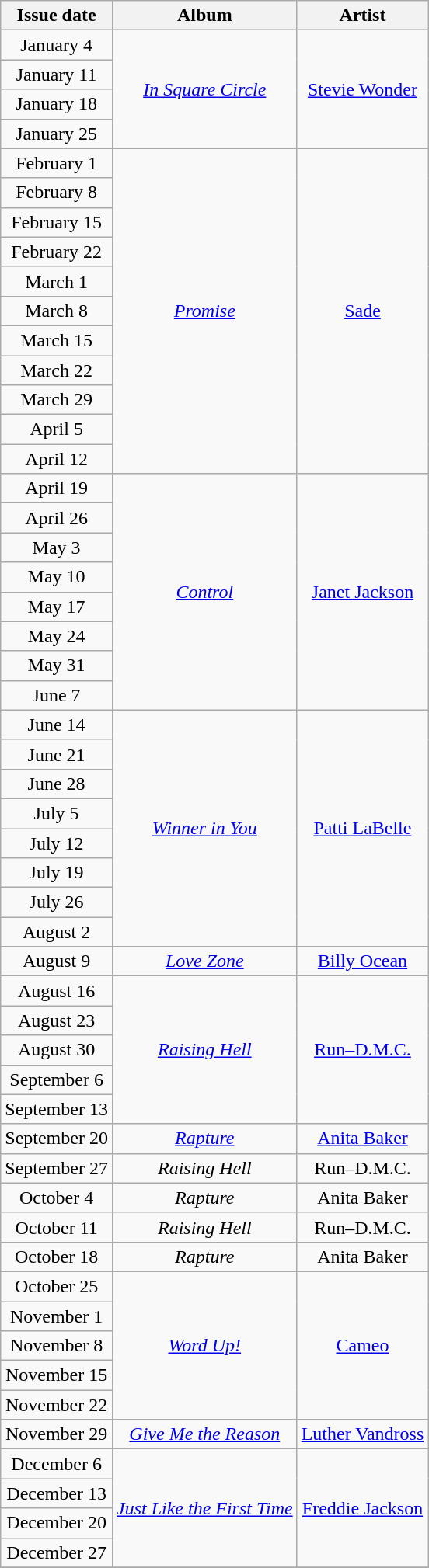<table class="wikitable" style="text-align: center;">
<tr>
<th>Issue date</th>
<th>Album</th>
<th>Artist</th>
</tr>
<tr>
<td>January 4</td>
<td rowspan="4"><em><a href='#'>In Square Circle</a></em></td>
<td rowspan="4"><a href='#'>Stevie Wonder</a></td>
</tr>
<tr>
<td>January 11</td>
</tr>
<tr>
<td>January 18</td>
</tr>
<tr>
<td>January 25</td>
</tr>
<tr>
<td>February 1</td>
<td rowspan="11"><em><a href='#'>Promise</a></em></td>
<td rowspan="11"><a href='#'>Sade</a></td>
</tr>
<tr>
<td>February 8</td>
</tr>
<tr>
<td>February 15</td>
</tr>
<tr>
<td>February 22</td>
</tr>
<tr>
<td>March 1</td>
</tr>
<tr>
<td>March 8</td>
</tr>
<tr>
<td>March 15</td>
</tr>
<tr>
<td>March 22</td>
</tr>
<tr>
<td>March 29</td>
</tr>
<tr>
<td>April 5</td>
</tr>
<tr>
<td>April 12</td>
</tr>
<tr>
<td>April 19</td>
<td rowspan="8"><em><a href='#'>Control</a></em></td>
<td rowspan="8"><a href='#'>Janet Jackson</a></td>
</tr>
<tr>
<td>April 26</td>
</tr>
<tr>
<td>May 3</td>
</tr>
<tr>
<td>May 10</td>
</tr>
<tr>
<td>May 17</td>
</tr>
<tr>
<td>May 24</td>
</tr>
<tr>
<td>May 31</td>
</tr>
<tr>
<td>June 7</td>
</tr>
<tr>
<td>June 14</td>
<td rowspan="8"><em><a href='#'>Winner in You</a></em></td>
<td rowspan="8"><a href='#'>Patti LaBelle</a></td>
</tr>
<tr>
<td>June 21</td>
</tr>
<tr>
<td>June 28</td>
</tr>
<tr>
<td>July 5</td>
</tr>
<tr>
<td>July 12</td>
</tr>
<tr>
<td>July 19</td>
</tr>
<tr>
<td>July 26</td>
</tr>
<tr>
<td>August 2</td>
</tr>
<tr>
<td>August 9</td>
<td><em><a href='#'>Love Zone</a></em></td>
<td><a href='#'>Billy Ocean</a></td>
</tr>
<tr>
<td>August 16</td>
<td rowspan="5"><em><a href='#'>Raising Hell</a></em></td>
<td rowspan="5"><a href='#'>Run–D.M.C.</a></td>
</tr>
<tr>
<td>August 23</td>
</tr>
<tr>
<td>August 30</td>
</tr>
<tr>
<td>September 6</td>
</tr>
<tr>
<td>September 13</td>
</tr>
<tr>
<td>September 20</td>
<td><em><a href='#'>Rapture</a></em></td>
<td><a href='#'>Anita Baker</a></td>
</tr>
<tr>
<td>September 27</td>
<td><em>Raising Hell</em></td>
<td>Run–D.M.C.</td>
</tr>
<tr>
<td>October 4</td>
<td><em>Rapture</em></td>
<td>Anita Baker</td>
</tr>
<tr>
<td>October 11</td>
<td><em>Raising Hell</em></td>
<td>Run–D.M.C.</td>
</tr>
<tr>
<td>October 18</td>
<td><em>Rapture</em></td>
<td>Anita Baker</td>
</tr>
<tr>
<td>October 25</td>
<td rowspan="5"><em><a href='#'>Word Up!</a></em></td>
<td rowspan="5"><a href='#'>Cameo</a></td>
</tr>
<tr>
<td>November 1</td>
</tr>
<tr>
<td>November 8</td>
</tr>
<tr>
<td>November 15</td>
</tr>
<tr>
<td>November 22</td>
</tr>
<tr>
<td>November 29</td>
<td><em><a href='#'>Give Me the Reason</a></em></td>
<td><a href='#'>Luther Vandross</a></td>
</tr>
<tr>
<td>December 6</td>
<td rowspan="4"><em><a href='#'>Just Like the First Time</a></em></td>
<td rowspan="4"><a href='#'>Freddie Jackson</a></td>
</tr>
<tr>
<td>December 13</td>
</tr>
<tr>
<td>December 20</td>
</tr>
<tr>
<td>December 27</td>
</tr>
<tr>
</tr>
</table>
